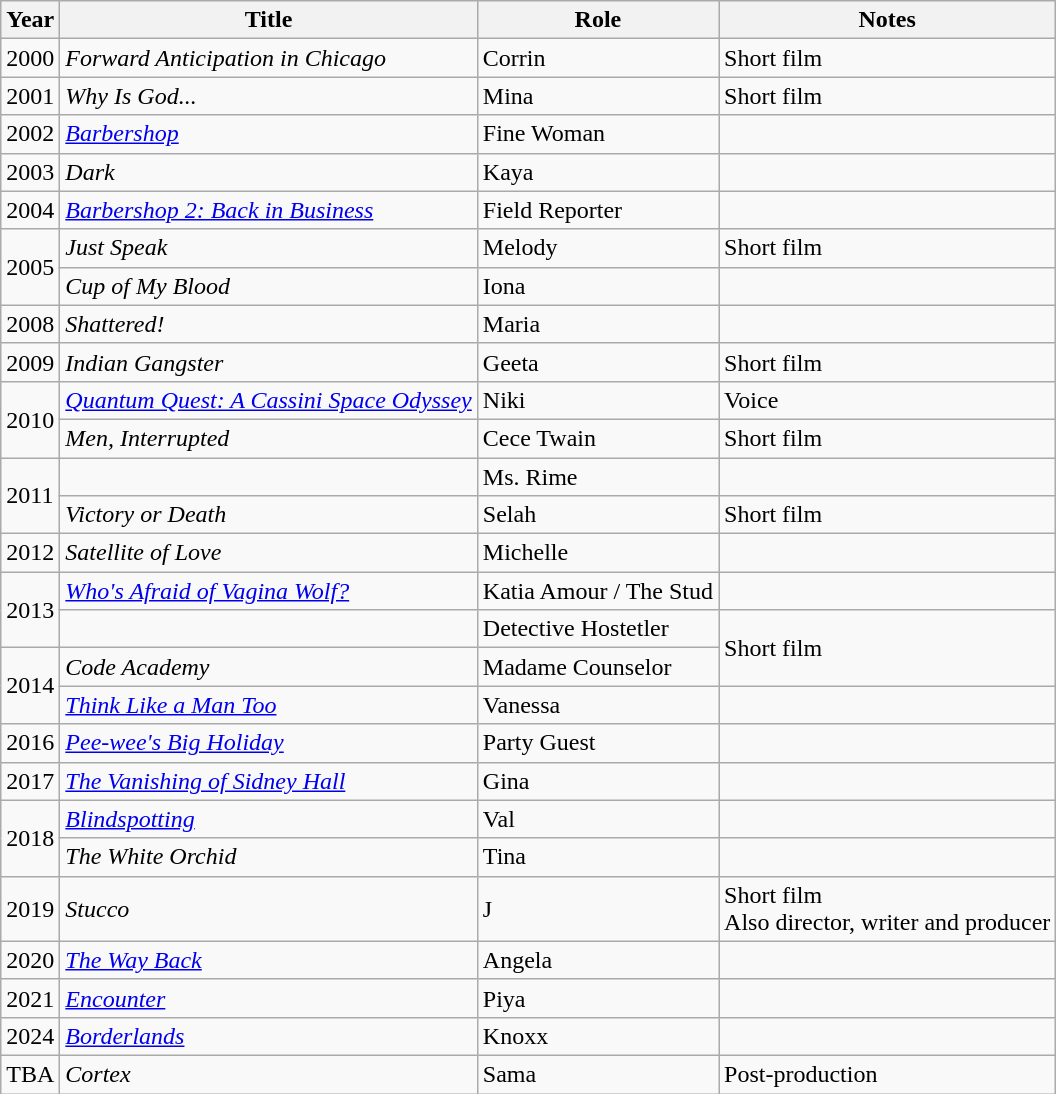<table class="wikitable sortable">
<tr>
<th>Year</th>
<th>Title</th>
<th>Role</th>
<th>Notes</th>
</tr>
<tr>
<td>2000</td>
<td><em>Forward Anticipation in Chicago</em></td>
<td>Corrin</td>
<td>Short film</td>
</tr>
<tr>
<td>2001</td>
<td><em>Why Is God...</em></td>
<td>Mina</td>
<td>Short film</td>
</tr>
<tr>
<td>2002</td>
<td><em><a href='#'>Barbershop</a></em></td>
<td>Fine Woman</td>
<td></td>
</tr>
<tr>
<td>2003</td>
<td><em>Dark</em></td>
<td>Kaya</td>
<td></td>
</tr>
<tr>
<td>2004</td>
<td><em><a href='#'>Barbershop 2: Back in Business</a></em></td>
<td>Field Reporter</td>
<td></td>
</tr>
<tr>
<td rowspan="2">2005</td>
<td><em>Just Speak</em></td>
<td>Melody</td>
<td>Short film</td>
</tr>
<tr>
<td><em>Cup of My Blood</em></td>
<td>Iona</td>
<td></td>
</tr>
<tr>
<td>2008</td>
<td><em>Shattered!</em></td>
<td>Maria</td>
<td></td>
</tr>
<tr>
<td>2009</td>
<td><em>Indian Gangster</em></td>
<td>Geeta</td>
<td>Short film</td>
</tr>
<tr>
<td rowspan="2">2010</td>
<td><em><a href='#'>Quantum Quest: A Cassini Space Odyssey</a></em></td>
<td>Niki</td>
<td>Voice</td>
</tr>
<tr>
<td><em>Men, Interrupted</em></td>
<td>Cece Twain</td>
<td>Short film</td>
</tr>
<tr>
<td rowspan="2">2011</td>
<td><em></em></td>
<td>Ms. Rime</td>
<td></td>
</tr>
<tr>
<td><em>Victory or Death</em></td>
<td>Selah</td>
<td>Short film</td>
</tr>
<tr>
<td>2012</td>
<td><em>Satellite of Love</em></td>
<td>Michelle</td>
<td></td>
</tr>
<tr>
<td rowspan="2">2013</td>
<td><em><a href='#'>Who's Afraid of Vagina Wolf?</a></em></td>
<td>Katia Amour / The Stud</td>
<td></td>
</tr>
<tr>
<td><em></em></td>
<td>Detective Hostetler</td>
<td rowspan="2">Short film</td>
</tr>
<tr>
<td rowspan="2">2014</td>
<td><em>Code Academy</em></td>
<td>Madame Counselor</td>
</tr>
<tr>
<td><em><a href='#'>Think Like a Man Too</a></em></td>
<td>Vanessa</td>
<td></td>
</tr>
<tr>
<td>2016</td>
<td><em><a href='#'>Pee-wee's Big Holiday</a></em></td>
<td>Party Guest</td>
<td></td>
</tr>
<tr>
<td>2017</td>
<td><em><a href='#'>The Vanishing of Sidney Hall</a></em></td>
<td>Gina</td>
<td></td>
</tr>
<tr>
<td rowspan="2">2018</td>
<td><em><a href='#'>Blindspotting</a></em></td>
<td>Val</td>
<td></td>
</tr>
<tr>
<td><em>The White Orchid</em></td>
<td>Tina</td>
<td></td>
</tr>
<tr>
<td>2019</td>
<td><em>Stucco</em></td>
<td>J</td>
<td>Short film<br>Also director, writer and producer</td>
</tr>
<tr>
<td>2020</td>
<td><em><a href='#'>The Way Back</a></em></td>
<td>Angela</td>
<td></td>
</tr>
<tr>
<td>2021</td>
<td><em><a href='#'>Encounter</a></em></td>
<td>Piya</td>
<td></td>
</tr>
<tr>
<td>2024</td>
<td><em><a href='#'>Borderlands</a></em></td>
<td>Knoxx</td>
<td></td>
</tr>
<tr>
<td>TBA</td>
<td><em>Cortex</em></td>
<td>Sama</td>
<td>Post-production</td>
</tr>
</table>
